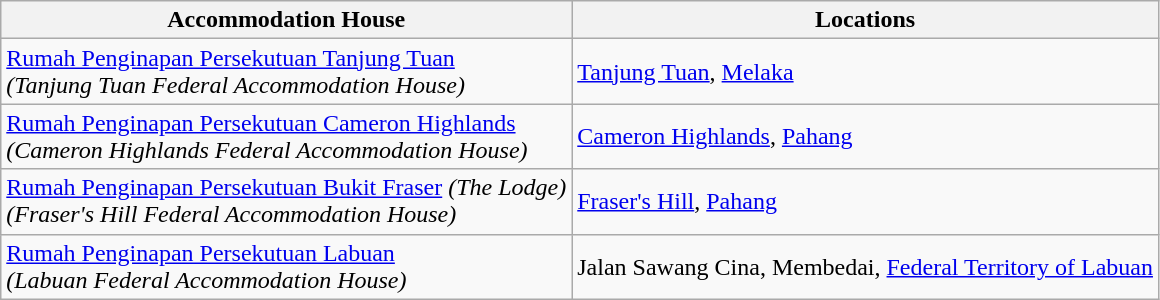<table class="wikitable">
<tr>
<th>Accommodation House</th>
<th>Locations</th>
</tr>
<tr>
<td><a href='#'>Rumah Penginapan Persekutuan Tanjung Tuan</a><br><em>(Tanjung Tuan Federal Accommodation House)</em></td>
<td><a href='#'>Tanjung Tuan</a>, <a href='#'>Melaka</a></td>
</tr>
<tr>
<td><a href='#'>Rumah Penginapan Persekutuan Cameron Highlands</a><br><em>(Cameron Highlands Federal Accommodation House)</em></td>
<td><a href='#'>Cameron Highlands</a>, <a href='#'>Pahang</a></td>
</tr>
<tr>
<td><a href='#'>Rumah Penginapan Persekutuan Bukit Fraser</a> <em>(The Lodge)</em><br><em>(Fraser's Hill Federal Accommodation House)</em></td>
<td><a href='#'>Fraser's Hill</a>, <a href='#'>Pahang</a></td>
</tr>
<tr>
<td><a href='#'>Rumah Penginapan Persekutuan Labuan</a><br><em>(Labuan Federal Accommodation House)</em></td>
<td>Jalan Sawang Cina, Membedai, <a href='#'>Federal Territory of Labuan</a></td>
</tr>
</table>
